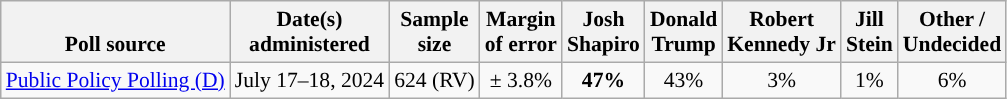<table class="wikitable sortable mw-datatable" style="font-size:90%;text-align:center;line-height:17px">
<tr valign=bottom>
<th>Poll source</th>
<th>Date(s)<br>administered</th>
<th>Sample<br>size</th>
<th>Margin<br>of error</th>
<th class="unsortable">Josh<br>Shapiro<br></th>
<th class="unsortable">Donald<br>Trump<br></th>
<th class="unsortable">Robert<br>Kennedy Jr<br></th>
<th class="unsortable">Jill<br>Stein<br></th>
<th class="unsortable">Other /<br>Undecided</th>
</tr>
<tr>
<td style="text-align:left;"><a href='#'>Public Policy Polling (D)</a></td>
<td data-sort-value="2024-07-18">July 17–18, 2024</td>
<td>624 (RV)</td>
<td>± 3.8%</td>
<td style="color:black;background-color:"><strong>47%</strong></td>
<td>43%</td>
<td>3%</td>
<td>1%</td>
<td>6%</td>
</tr>
</table>
